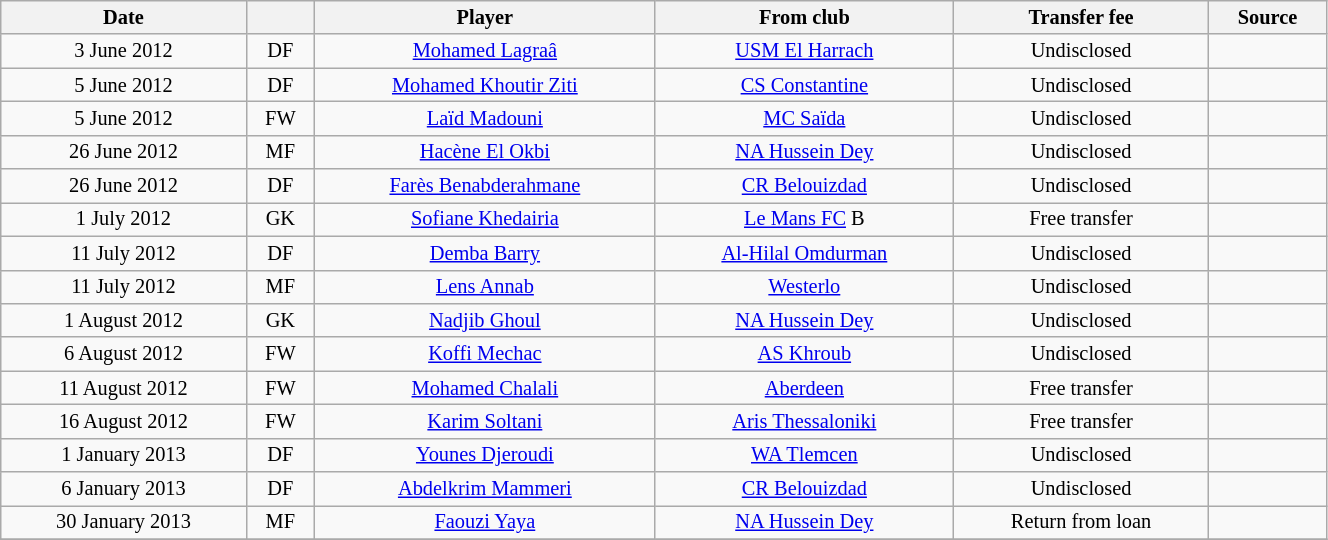<table class="wikitable sortable" style="width:70%; text-align:center; font-size:85%; text-align:centre;">
<tr>
<th>Date</th>
<th></th>
<th>Player</th>
<th>From club</th>
<th>Transfer fee</th>
<th>Source</th>
</tr>
<tr>
<td>3 June 2012</td>
<td>DF</td>
<td> <a href='#'>Mohamed Lagraâ</a></td>
<td><a href='#'>USM El Harrach</a></td>
<td>Undisclosed</td>
<td></td>
</tr>
<tr>
<td>5 June 2012</td>
<td>DF</td>
<td> <a href='#'>Mohamed Khoutir Ziti</a></td>
<td><a href='#'>CS Constantine</a></td>
<td>Undisclosed</td>
<td></td>
</tr>
<tr>
<td>5 June 2012</td>
<td>FW</td>
<td> <a href='#'>Laïd Madouni</a></td>
<td><a href='#'>MC Saïda</a></td>
<td>Undisclosed</td>
<td></td>
</tr>
<tr>
<td>26 June 2012</td>
<td>MF</td>
<td> <a href='#'>Hacène El Okbi</a></td>
<td><a href='#'>NA Hussein Dey</a></td>
<td>Undisclosed</td>
<td></td>
</tr>
<tr>
<td>26 June 2012</td>
<td>DF</td>
<td> <a href='#'>Farès Benabderahmane</a></td>
<td><a href='#'>CR Belouizdad</a></td>
<td>Undisclosed</td>
<td></td>
</tr>
<tr>
<td>1 July 2012</td>
<td>GK</td>
<td> <a href='#'>Sofiane Khedairia</a></td>
<td> <a href='#'>Le Mans FC</a> B</td>
<td>Free transfer</td>
<td></td>
</tr>
<tr>
<td>11 July 2012</td>
<td>DF</td>
<td> <a href='#'>Demba Barry</a></td>
<td> <a href='#'>Al-Hilal Omdurman</a></td>
<td>Undisclosed</td>
<td></td>
</tr>
<tr>
<td>11 July 2012</td>
<td>MF</td>
<td> <a href='#'>Lens Annab</a></td>
<td> <a href='#'>Westerlo</a></td>
<td>Undisclosed</td>
<td></td>
</tr>
<tr>
<td>1 August 2012</td>
<td>GK</td>
<td> <a href='#'>Nadjib Ghoul</a></td>
<td><a href='#'>NA Hussein Dey</a></td>
<td>Undisclosed</td>
<td></td>
</tr>
<tr>
<td>6 August 2012</td>
<td>FW</td>
<td> <a href='#'>Koffi Mechac</a></td>
<td><a href='#'>AS Khroub</a></td>
<td>Undisclosed</td>
<td></td>
</tr>
<tr>
<td>11 August 2012</td>
<td>FW</td>
<td> <a href='#'>Mohamed Chalali</a></td>
<td> <a href='#'>Aberdeen</a></td>
<td>Free transfer</td>
<td></td>
</tr>
<tr>
<td>16 August 2012</td>
<td>FW</td>
<td> <a href='#'>Karim Soltani</a></td>
<td> <a href='#'>Aris Thessaloniki</a></td>
<td>Free transfer</td>
<td></td>
</tr>
<tr>
<td>1 January 2013</td>
<td>DF</td>
<td> <a href='#'>Younes Djeroudi</a></td>
<td><a href='#'>WA Tlemcen</a></td>
<td>Undisclosed</td>
<td></td>
</tr>
<tr>
<td>6 January 2013</td>
<td>DF</td>
<td> <a href='#'>Abdelkrim Mammeri</a></td>
<td><a href='#'>CR Belouizdad</a></td>
<td>Undisclosed</td>
<td></td>
</tr>
<tr>
<td>30 January 2013</td>
<td>MF</td>
<td> <a href='#'>Faouzi Yaya</a></td>
<td><a href='#'>NA Hussein Dey</a></td>
<td>Return from loan</td>
<td></td>
</tr>
<tr>
</tr>
</table>
